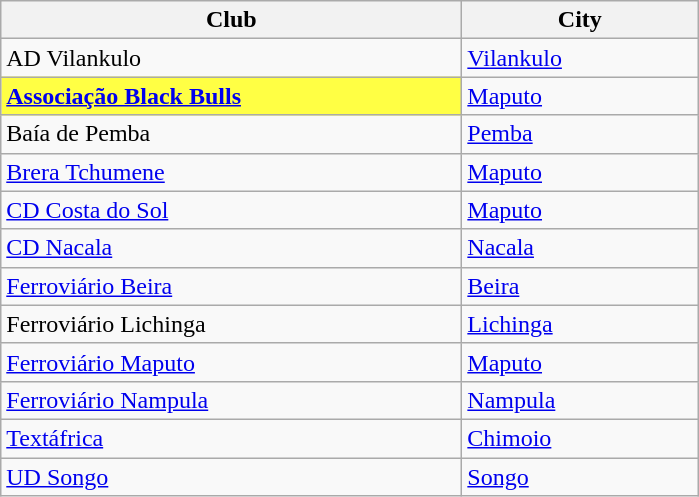<table class="wikitable sortable">
<tr>
<th width="300px">Club</th>
<th width="150px">City</th>
</tr>
<tr>
<td>AD Vilankulo</td>
<td><a href='#'>Vilankulo</a></td>
</tr>
<tr>
<td bgcolor=#ffff44><strong><a href='#'>Associação Black Bulls</a></strong></td>
<td><a href='#'>Maputo</a></td>
</tr>
<tr>
<td>Baía de Pemba</td>
<td><a href='#'>Pemba</a></td>
</tr>
<tr>
<td><a href='#'>Brera Tchumene</a></td>
<td><a href='#'>Maputo</a></td>
</tr>
<tr>
<td><a href='#'>CD Costa do Sol</a></td>
<td><a href='#'>Maputo</a></td>
</tr>
<tr>
<td><a href='#'>CD Nacala</a></td>
<td><a href='#'>Nacala</a></td>
</tr>
<tr>
<td><a href='#'>Ferroviário Beira</a></td>
<td><a href='#'>Beira</a></td>
</tr>
<tr>
<td>Ferroviário Lichinga</td>
<td><a href='#'>Lichinga</a></td>
</tr>
<tr>
<td><a href='#'>Ferroviário Maputo</a></td>
<td><a href='#'>Maputo</a></td>
</tr>
<tr>
<td><a href='#'>Ferroviário Nampula</a></td>
<td><a href='#'>Nampula</a></td>
</tr>
<tr>
<td><a href='#'>Textáfrica</a></td>
<td><a href='#'>Chimoio</a></td>
</tr>
<tr>
<td><a href='#'>UD Songo</a></td>
<td><a href='#'>Songo</a></td>
</tr>
</table>
